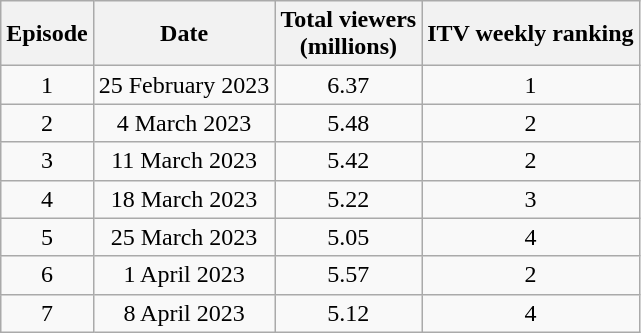<table class="wikitable" style="text-align: center;">
<tr>
<th>Episode</th>
<th>Date</th>
<th>Total viewers <br> (millions)</th>
<th>ITV weekly ranking</th>
</tr>
<tr>
<td>1</td>
<td>25 February 2023</td>
<td>6.37</td>
<td>1</td>
</tr>
<tr>
<td>2</td>
<td>4 March 2023</td>
<td>5.48</td>
<td>2</td>
</tr>
<tr>
<td>3</td>
<td>11 March 2023</td>
<td>5.42</td>
<td>2</td>
</tr>
<tr>
<td>4</td>
<td>18 March 2023</td>
<td>5.22</td>
<td>3</td>
</tr>
<tr>
<td>5</td>
<td>25 March 2023</td>
<td>5.05</td>
<td>4</td>
</tr>
<tr>
<td>6</td>
<td>1 April 2023</td>
<td>5.57</td>
<td>2</td>
</tr>
<tr>
<td>7</td>
<td>8 April 2023</td>
<td>5.12</td>
<td>4</td>
</tr>
</table>
